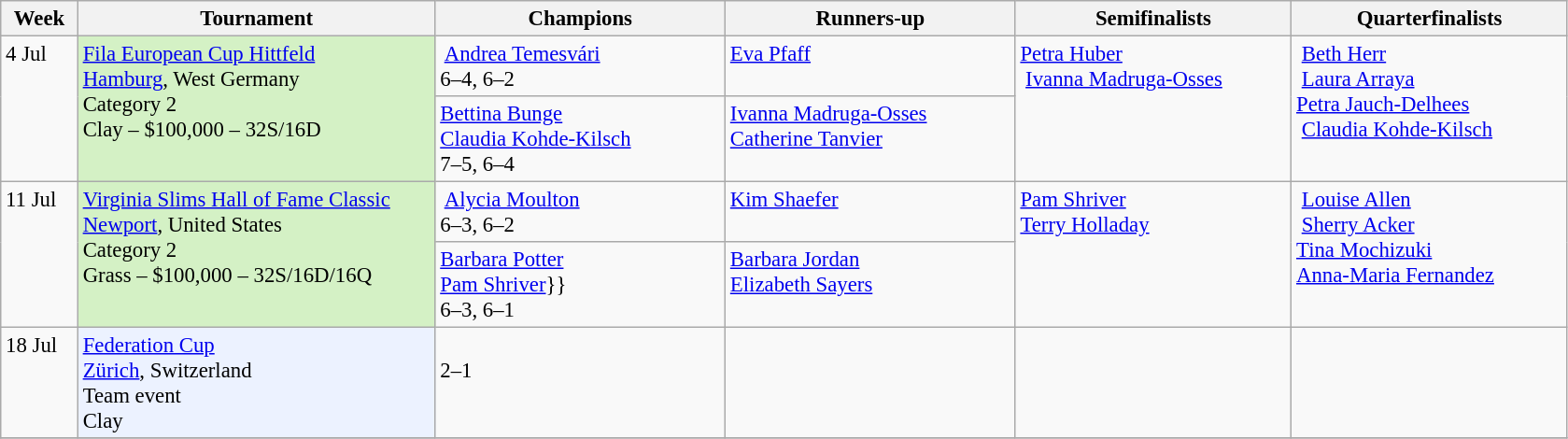<table class=wikitable style=font-size:95%>
<tr>
<th style="width:48px;">Week</th>
<th style="width:248px;">Tournament</th>
<th style="width:200px;">Champions</th>
<th style="width:200px;">Runners-up</th>
<th style="width:190px;">Semifinalists</th>
<th style="width:190px;">Quarterfinalists</th>
</tr>
<tr valign="top">
<td rowspan=2>4 Jul</td>
<td rowspan=2 style="background:#d4f1c5;"><a href='#'>Fila European Cup Hittfeld</a><br> <a href='#'>Hamburg</a>, West Germany<br>Category 2 <br>Clay – $100,000 – 32S/16D</td>
<td> <a href='#'>Andrea Temesvári</a><br>6–4, 6–2</td>
<td> <a href='#'>Eva Pfaff</a></td>
<td rowspan=2> <a href='#'>Petra Huber</a><br> <a href='#'>Ivanna Madruga-Osses</a><br></td>
<td rowspan=2> <a href='#'>Beth Herr</a><br> <a href='#'>Laura Arraya</a><br>  <a href='#'>Petra Jauch-Delhees</a> <br>  <a href='#'>Claudia Kohde-Kilsch</a><br></td>
</tr>
<tr valign="top">
<td> <a href='#'>Bettina Bunge</a> <br>  <a href='#'>Claudia Kohde-Kilsch</a> <br> 7–5, 6–4</td>
<td> <a href='#'>Ivanna Madruga-Osses</a><br> <a href='#'>Catherine Tanvier</a></td>
</tr>
<tr valign="top">
<td rowspan=2>11 Jul</td>
<td rowspan=2 style="background:#d4f1c5;"><a href='#'>Virginia Slims Hall of Fame Classic</a><br> <a href='#'>Newport</a>, United States<br>Category 2 <br>Grass – $100,000 – 32S/16D/16Q</td>
<td> <a href='#'>Alycia Moulton</a><br>6–3, 6–2</td>
<td> <a href='#'>Kim Shaefer</a></td>
<td rowspan=2> <a href='#'>Pam Shriver</a><br> <a href='#'>Terry Holladay</a><br></td>
<td rowspan=2> <a href='#'>Louise Allen</a><br> <a href='#'>Sherry Acker</a><br>  <a href='#'>Tina Mochizuki</a> <br>  <a href='#'>Anna-Maria Fernandez</a><br></td>
</tr>
<tr valign="top">
<td> <a href='#'>Barbara Potter</a> <br>  <a href='#'>Pam Shriver</a>}}<br> 6–3, 6–1</td>
<td> <a href='#'>Barbara Jordan</a> <br>  <a href='#'>Elizabeth Sayers</a></td>
</tr>
<tr valign=top>
<td rowspan=1>18 Jul</td>
<td style="background:#ECF2FF;"><a href='#'>Federation Cup</a><br> <a href='#'>Zürich</a>, Switzerland<br>Team event<br>Clay<br></td>
<td> <br> 2–1</td>
<td> <br></td>
<td> <br> <br></td>
<td> <br> <br> <br></td>
</tr>
<tr valign="top">
</tr>
</table>
